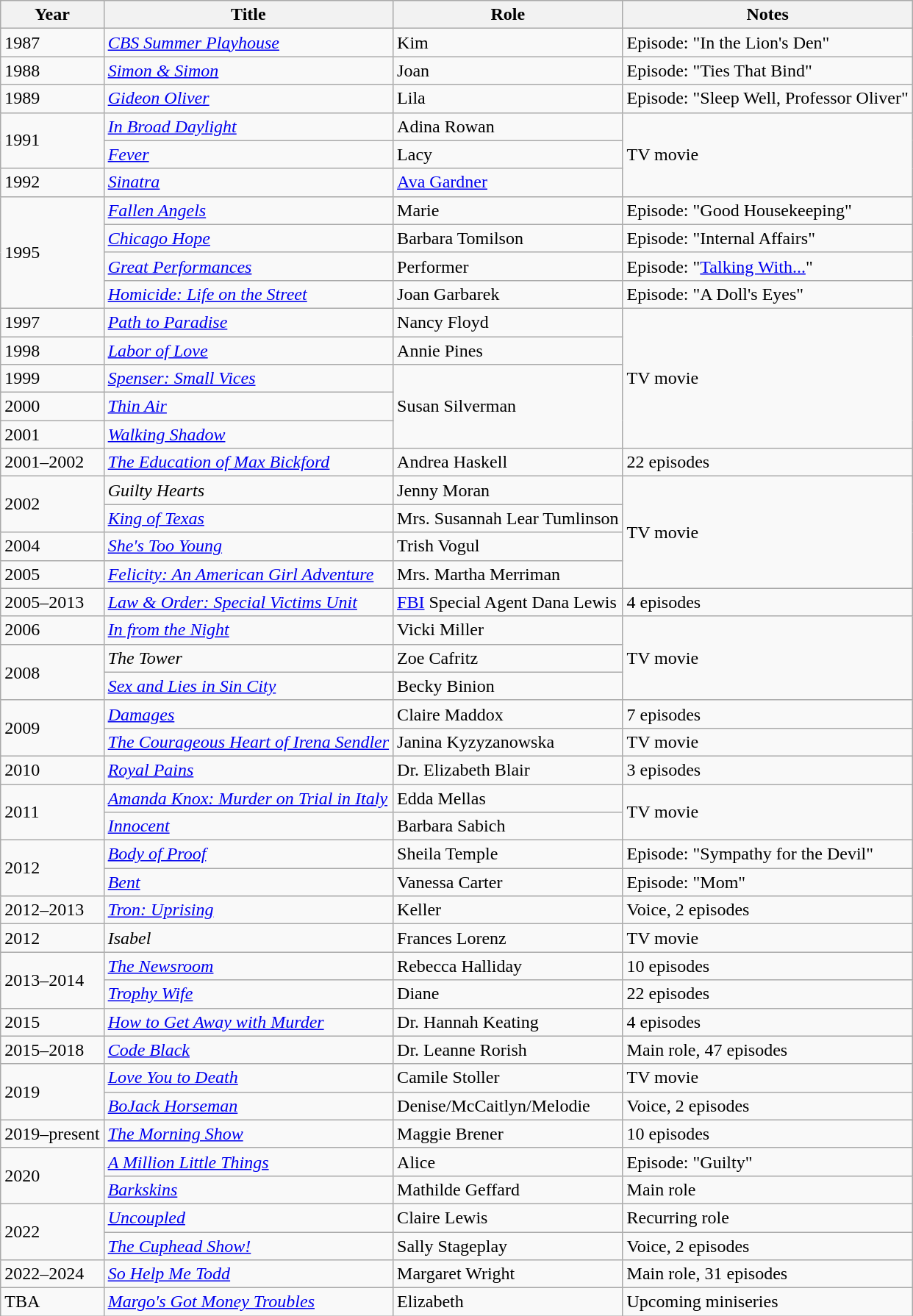<table class="wikitable sortable">
<tr>
<th scope="col">Year</th>
<th scope="col">Title</th>
<th scope="col">Role</th>
<th scope="col" class="unsortable">Notes</th>
</tr>
<tr>
<td>1987</td>
<td><em><a href='#'>CBS Summer Playhouse</a></em></td>
<td>Kim</td>
<td>Episode: "In the Lion's Den"</td>
</tr>
<tr>
<td>1988</td>
<td><em><a href='#'>Simon & Simon</a></em></td>
<td>Joan</td>
<td>Episode: "Ties That Bind"</td>
</tr>
<tr>
<td>1989</td>
<td><em><a href='#'>Gideon Oliver</a></em></td>
<td>Lila</td>
<td>Episode: "Sleep Well, Professor Oliver"</td>
</tr>
<tr>
<td rowspan=2>1991</td>
<td><em><a href='#'>In Broad Daylight</a></em></td>
<td>Adina Rowan</td>
<td rowspan=3>TV movie</td>
</tr>
<tr>
<td><em><a href='#'>Fever</a></em></td>
<td>Lacy</td>
</tr>
<tr>
<td>1992</td>
<td><em><a href='#'>Sinatra</a></em></td>
<td><a href='#'>Ava Gardner</a></td>
</tr>
<tr>
<td rowspan=4>1995</td>
<td><em><a href='#'>Fallen Angels</a></em></td>
<td>Marie</td>
<td>Episode: "Good Housekeeping"</td>
</tr>
<tr>
<td><em><a href='#'>Chicago Hope</a></em></td>
<td>Barbara Tomilson</td>
<td>Episode: "Internal Affairs"</td>
</tr>
<tr>
<td><em><a href='#'>Great Performances</a></em></td>
<td>Performer</td>
<td>Episode: "<a href='#'>Talking With...</a>"</td>
</tr>
<tr>
<td><em><a href='#'>Homicide: Life on the Street</a></em></td>
<td>Joan Garbarek</td>
<td>Episode: "A Doll's Eyes"</td>
</tr>
<tr>
<td>1997</td>
<td><em><a href='#'>Path to Paradise</a></em></td>
<td>Nancy Floyd</td>
<td rowspan=5>TV movie</td>
</tr>
<tr>
<td>1998</td>
<td><em><a href='#'>Labor of Love</a></em></td>
<td>Annie Pines</td>
</tr>
<tr>
<td>1999</td>
<td><em><a href='#'>Spenser: Small Vices</a></em></td>
<td rowspan=3>Susan Silverman</td>
</tr>
<tr>
<td>2000</td>
<td><em><a href='#'>Thin Air</a></em></td>
</tr>
<tr>
<td>2001</td>
<td><em><a href='#'>Walking Shadow</a></em></td>
</tr>
<tr>
<td>2001–2002</td>
<td><em><a href='#'>The Education of Max Bickford</a></em></td>
<td>Andrea Haskell</td>
<td>22 episodes</td>
</tr>
<tr>
<td rowspan=2>2002</td>
<td><em>Guilty Hearts</em></td>
<td>Jenny Moran</td>
<td rowspan=4>TV movie</td>
</tr>
<tr>
<td><em><a href='#'>King of Texas</a></em></td>
<td>Mrs. Susannah Lear Tumlinson</td>
</tr>
<tr>
<td>2004</td>
<td><em><a href='#'>She's Too Young</a></em></td>
<td>Trish Vogul</td>
</tr>
<tr>
<td>2005</td>
<td><em><a href='#'>Felicity: An American Girl Adventure</a></em></td>
<td>Mrs. Martha Merriman</td>
</tr>
<tr>
<td>2005–2013</td>
<td><em><a href='#'>Law & Order: Special Victims Unit</a></em></td>
<td><a href='#'>FBI</a> Special Agent Dana Lewis</td>
<td>4 episodes</td>
</tr>
<tr>
<td>2006</td>
<td><em><a href='#'>In from the Night</a></em></td>
<td>Vicki Miller</td>
<td rowspan=3>TV movie</td>
</tr>
<tr>
<td rowspan=2>2008</td>
<td><em>The Tower</em></td>
<td>Zoe Cafritz</td>
</tr>
<tr>
<td><em><a href='#'>Sex and Lies in Sin City</a></em></td>
<td>Becky Binion</td>
</tr>
<tr>
<td rowspan=2>2009</td>
<td><em><a href='#'>Damages</a></em></td>
<td>Claire Maddox</td>
<td>7 episodes</td>
</tr>
<tr>
<td><em><a href='#'>The Courageous Heart of Irena Sendler</a></em></td>
<td>Janina Kyzyzanowska</td>
<td>TV movie</td>
</tr>
<tr>
<td>2010</td>
<td><em><a href='#'>Royal Pains</a></em></td>
<td>Dr. Elizabeth Blair</td>
<td>3 episodes</td>
</tr>
<tr>
<td rowspan=2>2011</td>
<td><em><a href='#'>Amanda Knox: Murder on Trial in Italy</a></em></td>
<td>Edda Mellas</td>
<td rowspan=2>TV movie</td>
</tr>
<tr>
<td><em><a href='#'>Innocent</a></em></td>
<td>Barbara Sabich</td>
</tr>
<tr>
<td rowspan=2>2012</td>
<td><em><a href='#'>Body of Proof</a></em></td>
<td>Sheila Temple</td>
<td>Episode: "Sympathy for the Devil"</td>
</tr>
<tr>
<td><em><a href='#'>Bent</a></em></td>
<td>Vanessa Carter</td>
<td>Episode: "Mom"</td>
</tr>
<tr>
<td>2012–2013</td>
<td><em><a href='#'>Tron: Uprising</a></em></td>
<td>Keller</td>
<td>Voice, 2 episodes</td>
</tr>
<tr>
<td>2012</td>
<td><em>Isabel</em></td>
<td>Frances Lorenz</td>
<td>TV movie</td>
</tr>
<tr>
<td rowspan=2>2013–2014</td>
<td><em><a href='#'>The Newsroom</a></em></td>
<td>Rebecca Halliday</td>
<td>10 episodes</td>
</tr>
<tr>
<td><em><a href='#'>Trophy Wife</a></em></td>
<td>Diane</td>
<td>22 episodes</td>
</tr>
<tr>
<td>2015</td>
<td><em><a href='#'>How to Get Away with Murder</a></em></td>
<td>Dr. Hannah Keating</td>
<td>4 episodes</td>
</tr>
<tr>
<td>2015–2018</td>
<td><em><a href='#'>Code Black</a></em></td>
<td>Dr. Leanne Rorish</td>
<td>Main role, 47 episodes</td>
</tr>
<tr>
<td rowspan=2>2019</td>
<td><em><a href='#'>Love You to Death</a></em></td>
<td>Camile Stoller</td>
<td>TV movie</td>
</tr>
<tr>
<td><em><a href='#'>BoJack Horseman</a></em></td>
<td>Denise/McCaitlyn/Melodie</td>
<td>Voice, 2 episodes</td>
</tr>
<tr>
<td>2019–present</td>
<td><em><a href='#'>The Morning Show</a></em></td>
<td>Maggie Brener</td>
<td>10 episodes</td>
</tr>
<tr>
<td rowspan=2>2020</td>
<td><em><a href='#'>A Million Little Things</a></em></td>
<td>Alice</td>
<td>Episode: "Guilty"</td>
</tr>
<tr>
<td><em><a href='#'>Barkskins</a></em></td>
<td>Mathilde Geffard</td>
<td>Main role</td>
</tr>
<tr>
<td rowspan=2>2022</td>
<td><em><a href='#'>Uncoupled</a></em></td>
<td>Claire Lewis</td>
<td>Recurring role</td>
</tr>
<tr>
<td><em><a href='#'>The Cuphead Show!</a></em></td>
<td>Sally Stageplay</td>
<td>Voice, 2 episodes</td>
</tr>
<tr>
<td>2022–2024</td>
<td><em><a href='#'>So Help Me Todd</a></em></td>
<td>Margaret Wright</td>
<td>Main role, 31 episodes</td>
</tr>
<tr>
<td>TBA</td>
<td><em><a href='#'>Margo's Got Money Troubles</a></em></td>
<td>Elizabeth</td>
<td>Upcoming miniseries</td>
</tr>
</table>
